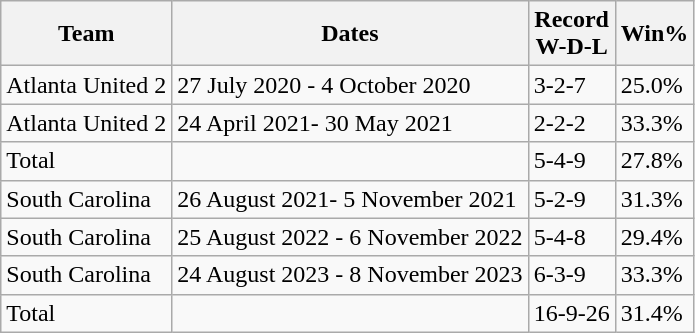<table class="wikitable">
<tr>
<th>Team</th>
<th>Dates</th>
<th>Record<br>W-D-L</th>
<th>Win%</th>
</tr>
<tr>
<td>Atlanta United 2</td>
<td>27 July 2020 - 4 October 2020</td>
<td>3-2-7</td>
<td>25.0%</td>
</tr>
<tr>
<td>Atlanta United 2</td>
<td>24 April 2021- 30 May 2021</td>
<td>2-2-2</td>
<td>33.3%</td>
</tr>
<tr>
<td>Total</td>
<td></td>
<td>5-4-9</td>
<td>27.8%</td>
</tr>
<tr>
<td>South Carolina</td>
<td>26 August 2021- 5 November 2021</td>
<td>5-2-9</td>
<td>31.3%</td>
</tr>
<tr>
<td>South Carolina</td>
<td>25 August 2022 - 6 November 2022</td>
<td>5-4-8</td>
<td>29.4%</td>
</tr>
<tr>
<td>South Carolina</td>
<td>24 August 2023 - 8 November 2023</td>
<td>6-3-9</td>
<td>33.3%</td>
</tr>
<tr>
<td>Total</td>
<td></td>
<td>16-9-26</td>
<td>31.4%</td>
</tr>
</table>
